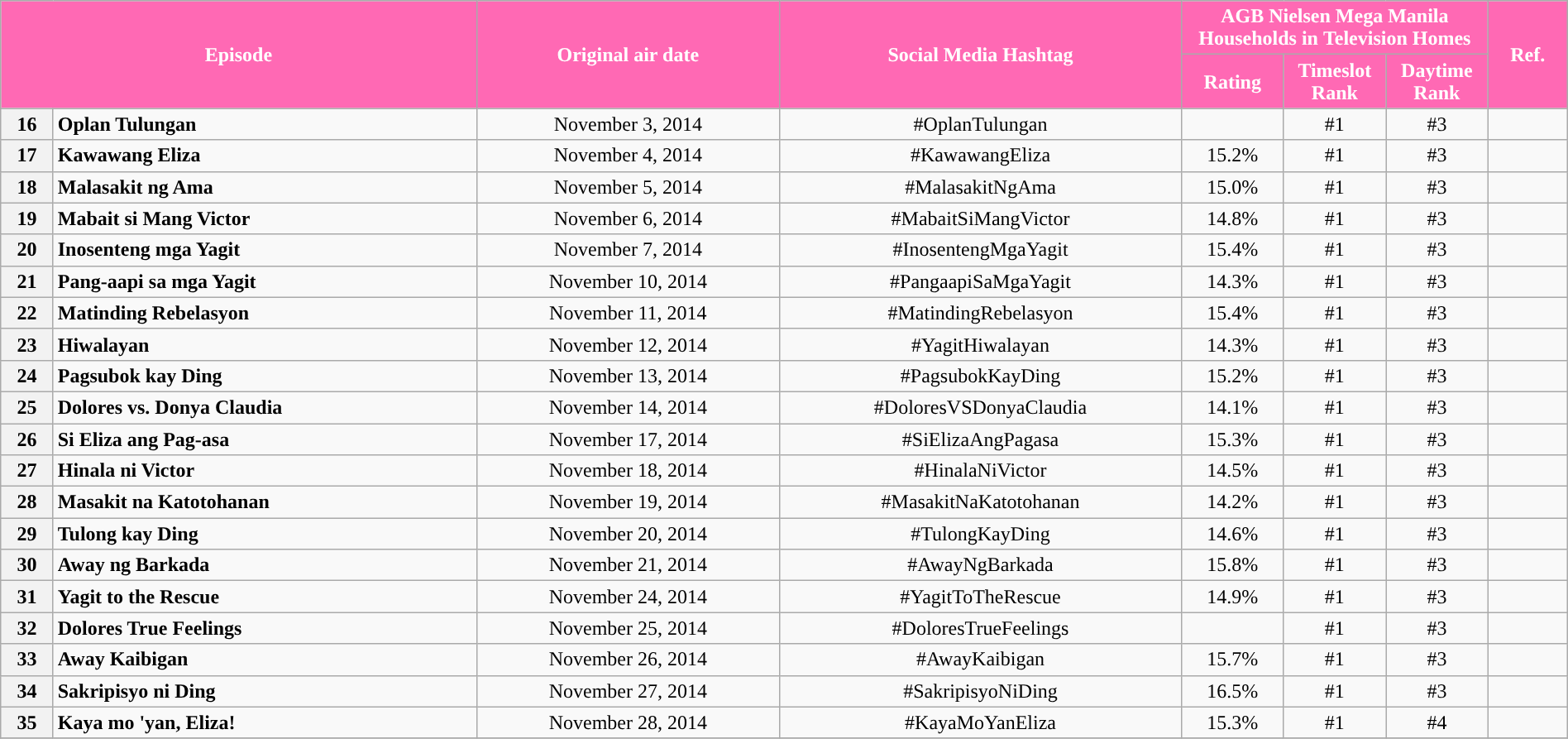<table class="wikitable" style="text-align:center; font-size:100%; line-height:18px;"  width="100%">
<tr>
<th colspan="2" rowspan="2" style="background-color:#FF69B4; color:#ffffff;">Episode</th>
<th style="background:#FF69B4; color:white" rowspan="2">Original air date</th>
<th style="background:#FF69B4; color:white" rowspan="2">Social Media Hashtag</th>
<th style="background-color:#FF69B4; color:#ffffff;" colspan="3">AGB Nielsen Mega Manila Households in Television Homes</th>
<th rowspan="2" style="background:#FF69B4; color:white">Ref.</th>
</tr>
<tr style="text-align: center style=">
<th style="background-color:#FF69B4; width:75px; color:#ffffff;">Rating</th>
<th style="background-color:#FF69B4; width:75px; color:#ffffff;">Timeslot Rank</th>
<th style="background-color:#FF69B4; width:75px; color:#ffffff;">Daytime Rank</th>
</tr>
<tr>
<th>16</th>
<td style="text-align: left;"><strong>Oplan Tulungan</strong></td>
<td>November 3, 2014</td>
<td>#OplanTulungan</td>
<td></td>
<td>#1</td>
<td>#3</td>
<td></td>
</tr>
<tr>
<th>17</th>
<td style="text-align: left;"><strong>Kawawang Eliza</strong></td>
<td>November 4, 2014</td>
<td>#KawawangEliza</td>
<td>15.2%</td>
<td>#1</td>
<td>#3</td>
<td></td>
</tr>
<tr>
<th>18</th>
<td style="text-align: left;"><strong>Malasakit ng Ama</strong></td>
<td>November 5, 2014</td>
<td>#MalasakitNgAma</td>
<td>15.0%</td>
<td>#1</td>
<td>#3</td>
<td></td>
</tr>
<tr>
<th>19</th>
<td style="text-align: left;"><strong>Mabait si Mang Victor</strong></td>
<td>November 6, 2014</td>
<td>#MabaitSiMangVictor</td>
<td>14.8%</td>
<td>#1</td>
<td>#3</td>
<td></td>
</tr>
<tr>
<th>20</th>
<td style="text-align: left;"><strong>Inosenteng mga Yagit</strong></td>
<td>November 7, 2014</td>
<td>#InosentengMgaYagit</td>
<td>15.4%</td>
<td>#1</td>
<td>#3</td>
<td></td>
</tr>
<tr>
<th>21</th>
<td style="text-align: left;"><strong>Pang-aapi sa mga Yagit</strong></td>
<td>November 10, 2014</td>
<td>#PangaapiSaMgaYagit</td>
<td>14.3%</td>
<td>#1</td>
<td>#3</td>
<td></td>
</tr>
<tr>
<th>22</th>
<td style="text-align: left;"><strong>Matinding Rebelasyon</strong></td>
<td>November 11, 2014</td>
<td>#MatindingRebelasyon</td>
<td>15.4%</td>
<td>#1</td>
<td>#3</td>
<td></td>
</tr>
<tr>
<th>23</th>
<td style="text-align: left;"><strong>Hiwalayan</strong></td>
<td>November 12, 2014</td>
<td>#YagitHiwalayan</td>
<td>14.3%</td>
<td>#1</td>
<td>#3</td>
<td></td>
</tr>
<tr>
<th>24</th>
<td style="text-align: left;"><strong>Pagsubok kay Ding</strong></td>
<td>November 13, 2014</td>
<td>#PagsubokKayDing</td>
<td>15.2%</td>
<td>#1</td>
<td>#3</td>
<td></td>
</tr>
<tr>
<th>25</th>
<td style="text-align: left;"><strong>Dolores vs. Donya Claudia</strong></td>
<td>November 14, 2014</td>
<td>#DoloresVSDonyaClaudia</td>
<td>14.1%</td>
<td>#1</td>
<td>#3</td>
<td></td>
</tr>
<tr>
<th>26</th>
<td style="text-align: left;"><strong>Si Eliza ang Pag-asa</strong></td>
<td>November 17, 2014</td>
<td>#SiElizaAngPagasa</td>
<td>15.3%</td>
<td>#1</td>
<td>#3</td>
<td></td>
</tr>
<tr>
<th>27</th>
<td style="text-align: left;"><strong>Hinala ni Victor</strong></td>
<td>November 18, 2014</td>
<td>#HinalaNiVictor</td>
<td>14.5%</td>
<td>#1</td>
<td>#3</td>
<td></td>
</tr>
<tr>
<th>28</th>
<td style="text-align: left;"><strong>Masakit na Katotohanan</strong></td>
<td>November 19, 2014</td>
<td>#MasakitNaKatotohanan</td>
<td>14.2%</td>
<td>#1</td>
<td>#3</td>
<td></td>
</tr>
<tr>
<th>29</th>
<td style="text-align: left;"><strong>Tulong kay Ding</strong></td>
<td>November 20, 2014</td>
<td>#TulongKayDing</td>
<td>14.6%</td>
<td>#1</td>
<td>#3</td>
<td></td>
</tr>
<tr>
<th>30</th>
<td style="text-align: left;"><strong>Away ng Barkada</strong></td>
<td>November 21, 2014</td>
<td>#AwayNgBarkada</td>
<td>15.8%</td>
<td>#1</td>
<td>#3</td>
<td></td>
</tr>
<tr>
<th>31</th>
<td style="text-align: left;"><strong>Yagit to the Rescue</strong></td>
<td>November 24, 2014</td>
<td>#YagitToTheRescue</td>
<td>14.9%</td>
<td>#1</td>
<td>#3</td>
<td></td>
</tr>
<tr>
<th>32</th>
<td style="text-align: left;"><strong>Dolores True Feelings</strong></td>
<td>November 25, 2014</td>
<td>#DoloresTrueFeelings</td>
<td></td>
<td>#1</td>
<td>#3</td>
<td></td>
</tr>
<tr>
<th>33</th>
<td style="text-align: left;"><strong>Away Kaibigan</strong></td>
<td>November 26, 2014</td>
<td>#AwayKaibigan</td>
<td>15.7%</td>
<td>#1</td>
<td>#3</td>
<td></td>
</tr>
<tr>
<th>34</th>
<td style="text-align: left;"><strong>Sakripisyo ni Ding</strong></td>
<td>November 27, 2014</td>
<td>#SakripisyoNiDing</td>
<td>16.5%</td>
<td>#1</td>
<td>#3</td>
<td></td>
</tr>
<tr>
<th>35</th>
<td style="text-align: left;"><strong>Kaya mo 'yan, Eliza!</strong></td>
<td>November 28, 2014</td>
<td>#KayaMoYanEliza</td>
<td>15.3%</td>
<td>#1</td>
<td>#4</td>
<td></td>
</tr>
<tr>
</tr>
</table>
